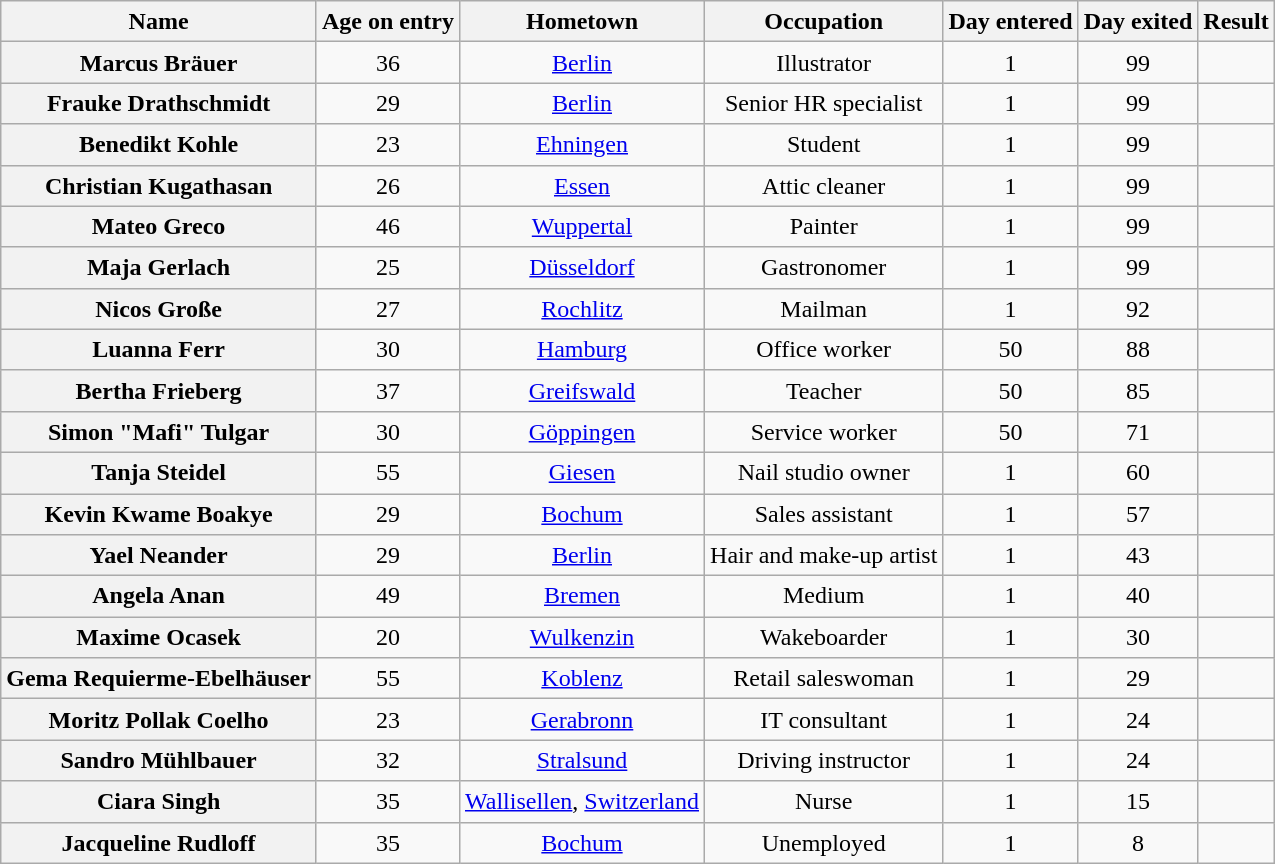<table class="wikitable sortable" style="text-align:center; line-height:20px; width:auto;">
<tr>
<th scope="col" align="center">Name</th>
<th scope="col" align="center">Age on entry</th>
<th scope="col" align="center">Hometown</th>
<th scope="col" align="center">Occupation</th>
<th scope="col" align="center">Day entered</th>
<th scope="col" align="center">Day exited</th>
<th scope="col" align="center">Result</th>
</tr>
<tr>
<th>Marcus Bräuer</th>
<td>36</td>
<td><a href='#'>Berlin</a></td>
<td>Illustrator</td>
<td>1</td>
<td>99</td>
<td></td>
</tr>
<tr>
<th>Frauke Drathschmidt</th>
<td>29</td>
<td><a href='#'>Berlin</a></td>
<td>Senior HR specialist</td>
<td>1</td>
<td>99</td>
<td></td>
</tr>
<tr>
<th>Benedikt Kohle</th>
<td>23</td>
<td><a href='#'>Ehningen</a></td>
<td>Student</td>
<td>1</td>
<td>99</td>
<td></td>
</tr>
<tr>
<th>Christian Kugathasan</th>
<td>26</td>
<td><a href='#'>Essen</a></td>
<td>Attic cleaner</td>
<td>1</td>
<td>99</td>
<td></td>
</tr>
<tr>
<th>Mateo Greco</th>
<td>46</td>
<td><a href='#'>Wuppertal</a></td>
<td>Painter</td>
<td>1</td>
<td>99</td>
<td></td>
</tr>
<tr>
<th>Maja Gerlach</th>
<td>25</td>
<td><a href='#'>Düsseldorf</a></td>
<td>Gastronomer</td>
<td>1</td>
<td>99</td>
<td></td>
</tr>
<tr>
<th>Nicos Große</th>
<td>27</td>
<td><a href='#'>Rochlitz</a></td>
<td>Mailman</td>
<td>1</td>
<td>92</td>
<td></td>
</tr>
<tr>
<th>Luanna Ferr</th>
<td>30</td>
<td><a href='#'>Hamburg</a></td>
<td>Office worker</td>
<td>50</td>
<td>88</td>
<td></td>
</tr>
<tr>
<th>Bertha Frieberg</th>
<td>37</td>
<td><a href='#'>Greifswald</a></td>
<td>Teacher</td>
<td>50</td>
<td>85</td>
<td></td>
</tr>
<tr>
<th>Simon "Mafi" Tulgar</th>
<td>30</td>
<td><a href='#'>Göppingen</a></td>
<td>Service worker</td>
<td>50</td>
<td>71</td>
<td></td>
</tr>
<tr>
<th>Tanja Steidel</th>
<td>55</td>
<td><a href='#'>Giesen</a></td>
<td>Nail studio owner</td>
<td>1</td>
<td>60</td>
<td></td>
</tr>
<tr>
<th>Kevin Kwame Boakye</th>
<td>29</td>
<td><a href='#'>Bochum</a></td>
<td>Sales assistant</td>
<td>1</td>
<td>57</td>
<td></td>
</tr>
<tr>
<th>Yael Neander</th>
<td>29</td>
<td><a href='#'>Berlin</a></td>
<td>Hair and make-up artist</td>
<td>1</td>
<td>43</td>
<td></td>
</tr>
<tr>
<th>Angela Anan</th>
<td>49</td>
<td><a href='#'>Bremen</a></td>
<td>Medium</td>
<td>1</td>
<td>40</td>
<td></td>
</tr>
<tr>
<th>Maxime Ocasek</th>
<td>20</td>
<td><a href='#'>Wulkenzin</a></td>
<td>Wakeboarder</td>
<td>1</td>
<td>30</td>
<td></td>
</tr>
<tr>
<th>Gema Requierme-Ebelhäuser</th>
<td>55</td>
<td><a href='#'>Koblenz</a></td>
<td>Retail saleswoman</td>
<td>1</td>
<td>29</td>
<td></td>
</tr>
<tr>
<th>Moritz Pollak Coelho</th>
<td>23</td>
<td><a href='#'>Gerabronn</a></td>
<td>IT consultant</td>
<td>1</td>
<td>24</td>
<td></td>
</tr>
<tr>
<th>Sandro Mühlbauer</th>
<td>32</td>
<td><a href='#'>Stralsund</a></td>
<td>Driving instructor</td>
<td>1</td>
<td>24</td>
<td></td>
</tr>
<tr>
<th>Ciara Singh</th>
<td>35</td>
<td><a href='#'>Wallisellen</a>, <a href='#'>Switzerland</a></td>
<td>Nurse</td>
<td>1</td>
<td>15</td>
<td></td>
</tr>
<tr>
<th>Jacqueline Rudloff</th>
<td>35</td>
<td><a href='#'>Bochum</a></td>
<td>Unemployed</td>
<td>1</td>
<td>8</td>
<td></td>
</tr>
</table>
